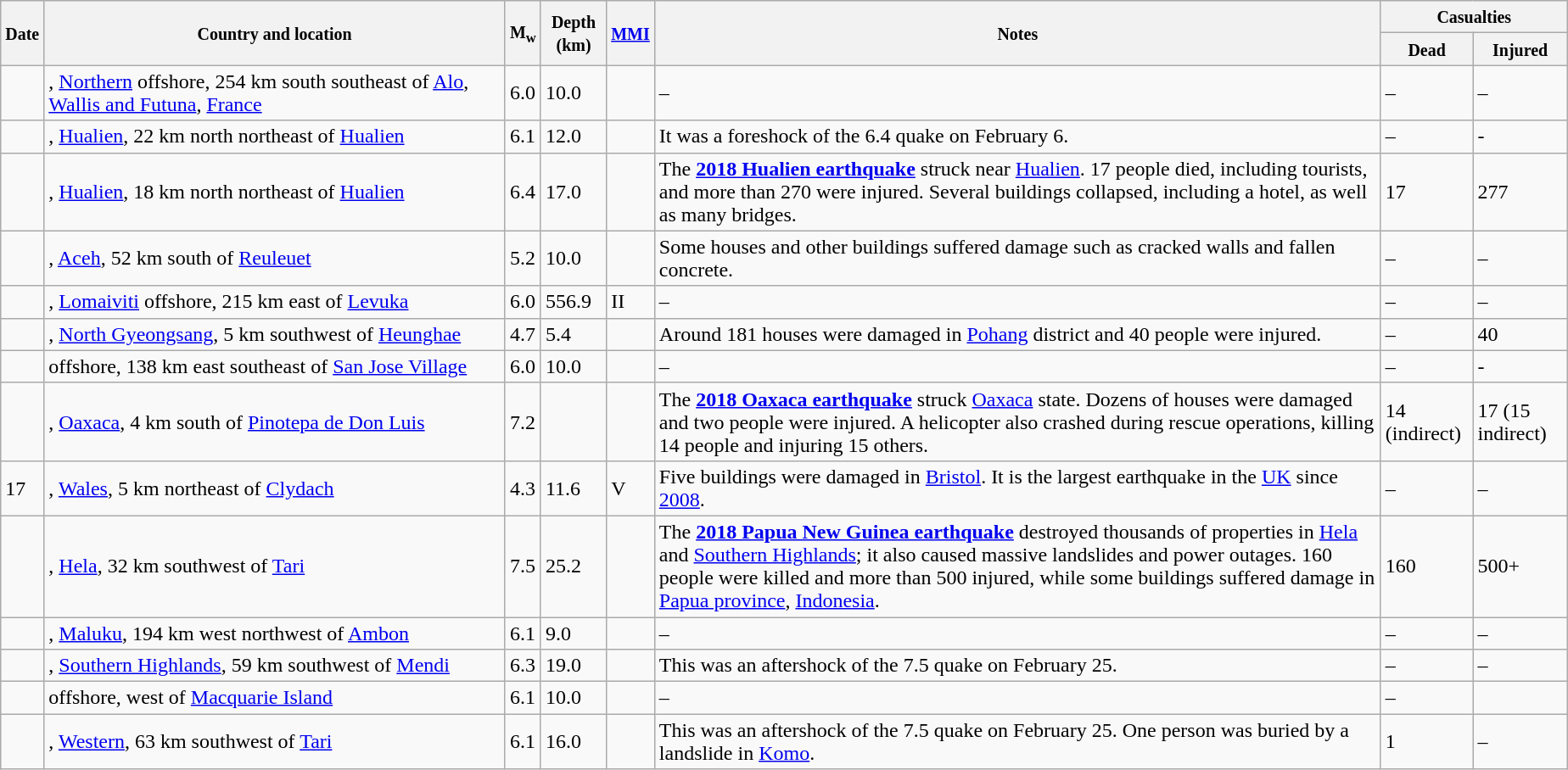<table class="wikitable sortable sort-under" style="border:1px black; margin-left:1em;">
<tr>
<th rowspan="2"><small>Date</small></th>
<th rowspan="2" style="width: 355px"><small>Country and location</small></th>
<th rowspan="2"><small>M<sub>w</sub></small></th>
<th rowspan="2"><small>Depth (km)</small></th>
<th rowspan="2"><small><a href='#'>MMI</a></small></th>
<th rowspan="2" class="unsortable"><small>Notes</small></th>
<th colspan="2"><small>Casualties</small></th>
</tr>
<tr>
<th><small>Dead</small></th>
<th><small>Injured</small></th>
</tr>
<tr>
<td></td>
<td>, <a href='#'>Northern</a> offshore, 254 km south southeast of <a href='#'>Alo</a>, <a href='#'>Wallis and Futuna</a>, <a href='#'>France</a></td>
<td>6.0</td>
<td>10.0</td>
<td></td>
<td>–</td>
<td>–</td>
<td>–</td>
</tr>
<tr>
<td></td>
<td>, <a href='#'>Hualien</a>, 22 km north northeast of <a href='#'>Hualien</a></td>
<td>6.1</td>
<td>12.0</td>
<td></td>
<td>It was a foreshock of the 6.4 quake on February 6.</td>
<td>–</td>
<td>-</td>
</tr>
<tr>
<td></td>
<td>, <a href='#'>Hualien</a>, 18 km north northeast of <a href='#'>Hualien</a></td>
<td>6.4</td>
<td>17.0</td>
<td></td>
<td>The <strong><a href='#'>2018 Hualien earthquake</a></strong> struck near <a href='#'>Hualien</a>. 17 people died, including tourists, and more than 270 were injured. Several buildings collapsed, including a hotel, as well as many bridges.</td>
<td>17</td>
<td>277</td>
</tr>
<tr>
<td></td>
<td>, <a href='#'>Aceh</a>, 52 km south of <a href='#'>Reuleuet</a></td>
<td>5.2</td>
<td>10.0</td>
<td></td>
<td>Some houses and other buildings suffered damage such as cracked walls and fallen concrete.</td>
<td>–</td>
<td>–</td>
</tr>
<tr>
<td></td>
<td>, <a href='#'>Lomaiviti</a> offshore, 215 km east of <a href='#'>Levuka</a></td>
<td>6.0</td>
<td>556.9</td>
<td>II</td>
<td>–</td>
<td>–</td>
<td>–</td>
</tr>
<tr>
<td></td>
<td>, <a href='#'>North Gyeongsang</a>, 5 km southwest of <a href='#'>Heunghae</a></td>
<td>4.7</td>
<td>5.4</td>
<td></td>
<td>Around 181 houses were damaged in <a href='#'>Pohang</a> district and 40 people were injured.</td>
<td>–</td>
<td>40</td>
</tr>
<tr>
<td></td>
<td> offshore, 138 km east southeast of <a href='#'>San Jose Village</a></td>
<td>6.0</td>
<td>10.0</td>
<td></td>
<td>–</td>
<td>–</td>
<td>-</td>
</tr>
<tr>
<td></td>
<td>, <a href='#'>Oaxaca</a>, 4 km south of <a href='#'>Pinotepa de Don Luis</a></td>
<td>7.2</td>
<td></td>
<td></td>
<td>The <strong><a href='#'>2018 Oaxaca earthquake</a></strong> struck <a href='#'>Oaxaca</a> state. Dozens of houses were damaged and two people were injured. A helicopter also crashed during rescue operations, killing 14 people and injuring 15 others.</td>
<td>14 (indirect)</td>
<td>17 (15 indirect)</td>
</tr>
<tr>
<td>17</td>
<td>, <a href='#'>Wales</a>, 5 km northeast of <a href='#'>Clydach</a></td>
<td>4.3</td>
<td>11.6</td>
<td>V</td>
<td>Five buildings were damaged in <a href='#'>Bristol</a>. It is the largest earthquake in the <a href='#'>UK</a> since <a href='#'>2008</a>.</td>
<td>–</td>
<td>–</td>
</tr>
<tr>
<td></td>
<td>, <a href='#'>Hela</a>, 32 km southwest of <a href='#'>Tari</a></td>
<td>7.5</td>
<td>25.2</td>
<td></td>
<td>The <strong><a href='#'>2018 Papua New Guinea earthquake</a></strong> destroyed thousands of properties in <a href='#'>Hela</a> and <a href='#'>Southern Highlands</a>; it also caused massive landslides and power outages. 160 people were killed and more than 500 injured, while some buildings suffered damage in <a href='#'>Papua province</a>, <a href='#'>Indonesia</a>.</td>
<td>160</td>
<td>500+</td>
</tr>
<tr>
<td></td>
<td>, <a href='#'>Maluku</a>, 194 km west northwest of <a href='#'>Ambon</a></td>
<td>6.1</td>
<td>9.0</td>
<td></td>
<td>–</td>
<td>–</td>
<td>–</td>
</tr>
<tr>
<td></td>
<td>, <a href='#'>Southern Highlands</a>, 59 km southwest of <a href='#'>Mendi</a></td>
<td>6.3</td>
<td>19.0</td>
<td></td>
<td>This was an aftershock of the 7.5 quake on February 25.</td>
<td>–</td>
<td>–</td>
</tr>
<tr>
<td></td>
<td> offshore, west of <a href='#'>Macquarie Island</a></td>
<td>6.1</td>
<td>10.0</td>
<td></td>
<td>–</td>
<td>–</td>
<td></td>
</tr>
<tr>
<td></td>
<td>, <a href='#'>Western</a>, 63 km southwest of <a href='#'>Tari</a></td>
<td>6.1</td>
<td>16.0</td>
<td></td>
<td>This was an aftershock of the 7.5 quake on February 25. One person was buried by a landslide in <a href='#'>Komo</a>.</td>
<td>1</td>
<td>–</td>
</tr>
</table>
